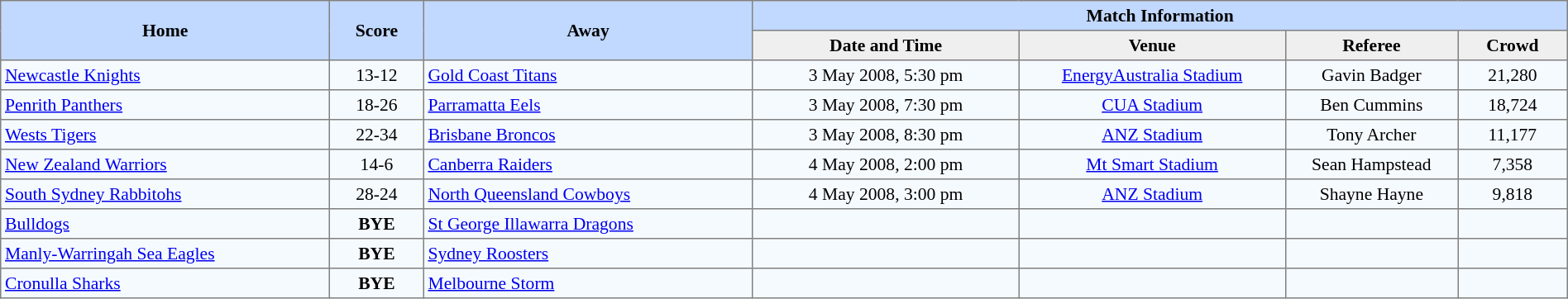<table border=1 style="border-collapse:collapse; font-size:90%;" cellpadding=3 cellspacing=0 width=100%>
<tr bgcolor=#C1D8FF>
<th rowspan=2 width=21%>Home</th>
<th rowspan=2 width=6%>Score</th>
<th rowspan=2 width=21%>Away</th>
<th colspan=6>Match Information</th>
</tr>
<tr bgcolor=#EFEFEF>
<th width=17%>Date and Time</th>
<th width=17%>Venue</th>
<th width=11%>Referee</th>
<th width=7%>Crowd</th>
</tr>
<tr align=center bgcolor=#F5FAFF>
<td align=left> <a href='#'>Newcastle Knights</a></td>
<td>13-12</td>
<td align=left> <a href='#'>Gold Coast Titans</a></td>
<td>3 May 2008, 5:30 pm</td>
<td><a href='#'>EnergyAustralia Stadium</a></td>
<td>Gavin Badger</td>
<td>21,280</td>
</tr>
<tr align=center bgcolor=#F5FAFF>
<td align=left> <a href='#'>Penrith Panthers</a></td>
<td>18-26</td>
<td align=left> <a href='#'>Parramatta Eels</a></td>
<td>3 May 2008, 7:30 pm</td>
<td><a href='#'>CUA Stadium</a></td>
<td>Ben Cummins</td>
<td>18,724</td>
</tr>
<tr align=center bgcolor=#F5FAFF>
<td align=left> <a href='#'>Wests Tigers</a></td>
<td>22-34</td>
<td align=left> <a href='#'>Brisbane Broncos</a></td>
<td>3 May 2008, 8:30 pm</td>
<td><a href='#'>ANZ Stadium</a></td>
<td>Tony Archer</td>
<td>11,177</td>
</tr>
<tr align=center bgcolor=#F5FAFF>
<td align=left> <a href='#'>New Zealand Warriors</a></td>
<td>14-6</td>
<td align=left> <a href='#'>Canberra Raiders</a></td>
<td>4 May 2008, 2:00 pm</td>
<td><a href='#'>Mt Smart Stadium</a></td>
<td>Sean Hampstead</td>
<td>7,358</td>
</tr>
<tr align=center bgcolor=#F5FAFF>
<td align=left> <a href='#'>South Sydney Rabbitohs</a></td>
<td>28-24</td>
<td align=left> <a href='#'>North Queensland Cowboys</a></td>
<td>4 May 2008, 3:00 pm</td>
<td><a href='#'>ANZ Stadium</a></td>
<td>Shayne Hayne</td>
<td>9,818</td>
</tr>
<tr align=center bgcolor=#F5FAFF>
<td align=left> <a href='#'>Bulldogs</a></td>
<td><strong>BYE</strong></td>
<td align=left> <a href='#'>St George Illawarra Dragons</a></td>
<td></td>
<td></td>
<td></td>
<td></td>
</tr>
<tr align=center bgcolor=#F5FAFF>
<td align=left> <a href='#'>Manly-Warringah Sea Eagles</a></td>
<td><strong>BYE</strong></td>
<td align=left> <a href='#'>Sydney Roosters</a></td>
<td></td>
<td></td>
<td></td>
<td></td>
</tr>
<tr align=center bgcolor=#F5FAFF>
<td align=left> <a href='#'>Cronulla Sharks</a></td>
<td><strong>BYE</strong></td>
<td align=left> <a href='#'>Melbourne Storm</a></td>
<td></td>
<td></td>
<td></td>
<td></td>
</tr>
</table>
